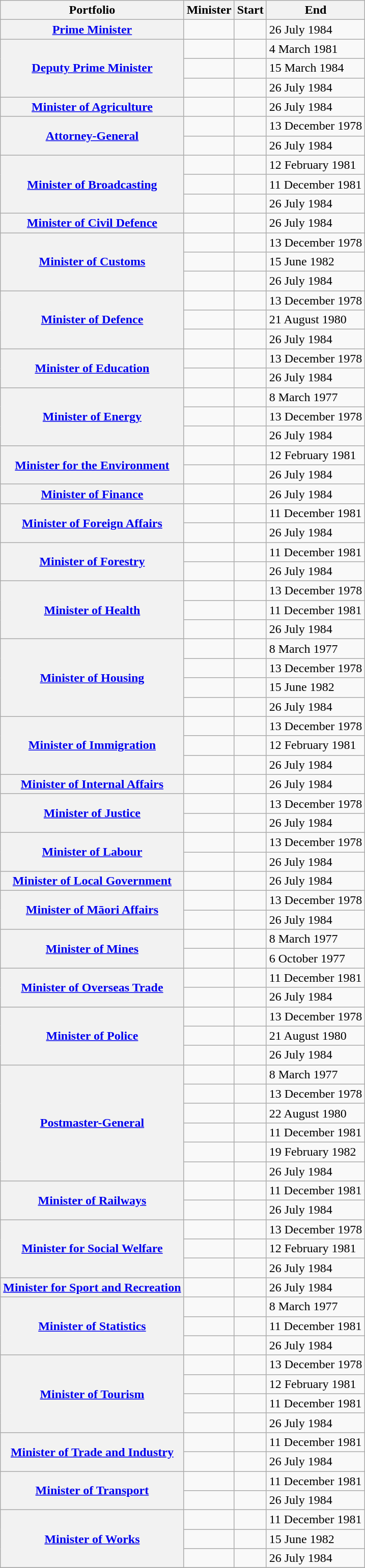<table class="sortable wikitable">
<tr>
<th scope="col">Portfolio</th>
<th scope="col">Minister</th>
<th scope="col">Start</th>
<th scope="col">End</th>
</tr>
<tr>
<th scope="row"><a href='#'>Prime Minister</a></th>
<td></td>
<td></td>
<td>26 July 1984</td>
</tr>
<tr>
<th rowspan="3" scope="row"><a href='#'>Deputy Prime Minister</a></th>
<td></td>
<td></td>
<td>4 March 1981</td>
</tr>
<tr>
<td></td>
<td></td>
<td>15 March 1984</td>
</tr>
<tr>
<td></td>
<td></td>
<td>26 July 1984</td>
</tr>
<tr>
<th scope="row"><a href='#'>Minister of Agriculture</a></th>
<td></td>
<td></td>
<td>26 July 1984</td>
</tr>
<tr>
<th rowspan="2" scope="row"><a href='#'>Attorney-General</a></th>
<td></td>
<td></td>
<td>13 December 1978</td>
</tr>
<tr>
<td></td>
<td></td>
<td>26 July 1984</td>
</tr>
<tr>
<th rowspan="3" scope="row"><a href='#'>Minister of Broadcasting</a></th>
<td></td>
<td></td>
<td>12 February 1981</td>
</tr>
<tr>
<td></td>
<td></td>
<td>11 December 1981</td>
</tr>
<tr>
<td></td>
<td></td>
<td>26 July 1984</td>
</tr>
<tr>
<th scope="row"><a href='#'>Minister of Civil Defence</a></th>
<td></td>
<td></td>
<td>26 July 1984</td>
</tr>
<tr>
<th rowspan="3" scope="row"><a href='#'>Minister of Customs</a></th>
<td></td>
<td></td>
<td>13 December 1978</td>
</tr>
<tr>
<td></td>
<td></td>
<td>15 June 1982</td>
</tr>
<tr>
<td></td>
<td></td>
<td>26 July 1984</td>
</tr>
<tr>
<th rowspan="3" scope="row"><a href='#'>Minister of Defence</a></th>
<td></td>
<td></td>
<td>13 December 1978</td>
</tr>
<tr>
<td></td>
<td></td>
<td>21 August 1980</td>
</tr>
<tr>
<td></td>
<td></td>
<td>26 July 1984</td>
</tr>
<tr>
<th rowspan="2" scope="row"><a href='#'>Minister of Education</a></th>
<td></td>
<td></td>
<td>13 December 1978</td>
</tr>
<tr>
<td></td>
<td></td>
<td>26 July 1984</td>
</tr>
<tr>
<th rowspan="3" scope="row"><a href='#'>Minister of Energy</a></th>
<td></td>
<td></td>
<td>8 March 1977</td>
</tr>
<tr>
<td></td>
<td></td>
<td>13 December 1978</td>
</tr>
<tr>
<td></td>
<td></td>
<td>26 July 1984</td>
</tr>
<tr>
<th rowspan="2" scope="row"><a href='#'>Minister for the Environment</a></th>
<td></td>
<td></td>
<td>12 February 1981</td>
</tr>
<tr>
<td></td>
<td></td>
<td>26 July 1984</td>
</tr>
<tr>
<th scope="row"><a href='#'>Minister of Finance</a></th>
<td></td>
<td></td>
<td>26 July 1984</td>
</tr>
<tr>
<th rowspan="2" scope="row"><a href='#'>Minister of Foreign Affairs</a></th>
<td></td>
<td></td>
<td>11 December 1981</td>
</tr>
<tr>
<td></td>
<td></td>
<td>26 July 1984</td>
</tr>
<tr>
<th rowspan="2" scope="row"><a href='#'>Minister of Forestry</a></th>
<td></td>
<td></td>
<td>11 December 1981</td>
</tr>
<tr>
<td></td>
<td></td>
<td>26 July 1984</td>
</tr>
<tr>
<th rowspan="3" scope="row"><a href='#'>Minister of Health</a></th>
<td></td>
<td></td>
<td>13 December 1978</td>
</tr>
<tr>
<td></td>
<td></td>
<td>11 December 1981</td>
</tr>
<tr>
<td></td>
<td></td>
<td>26 July 1984</td>
</tr>
<tr>
<th rowspan="4" scope="row"><a href='#'>Minister of Housing</a></th>
<td></td>
<td></td>
<td>8 March 1977</td>
</tr>
<tr>
<td></td>
<td></td>
<td>13 December 1978</td>
</tr>
<tr>
<td></td>
<td></td>
<td>15 June 1982</td>
</tr>
<tr>
<td></td>
<td></td>
<td>26 July 1984</td>
</tr>
<tr>
<th rowspan="3" scope="row"><a href='#'>Minister of Immigration</a></th>
<td></td>
<td></td>
<td>13 December 1978</td>
</tr>
<tr>
<td></td>
<td></td>
<td>12 February 1981</td>
</tr>
<tr>
<td></td>
<td></td>
<td>26 July 1984</td>
</tr>
<tr>
<th scope="row"><a href='#'>Minister of Internal Affairs</a></th>
<td></td>
<td></td>
<td>26 July 1984</td>
</tr>
<tr>
<th rowspan="2" scope="row"><a href='#'>Minister of Justice</a></th>
<td></td>
<td></td>
<td>13 December 1978</td>
</tr>
<tr>
<td></td>
<td></td>
<td>26 July 1984</td>
</tr>
<tr>
<th rowspan="2" scope="row"><a href='#'>Minister of Labour</a></th>
<td></td>
<td></td>
<td>13 December 1978</td>
</tr>
<tr>
<td></td>
<td></td>
<td>26 July 1984</td>
</tr>
<tr>
<th scope="row"><a href='#'>Minister of Local Government</a></th>
<td></td>
<td></td>
<td>26 July 1984</td>
</tr>
<tr>
<th rowspan="2" scope="row"><a href='#'>Minister of Māori Affairs</a></th>
<td></td>
<td></td>
<td>13 December 1978</td>
</tr>
<tr>
<td></td>
<td></td>
<td>26 July 1984</td>
</tr>
<tr>
<th rowspan="2" scope="row"><a href='#'>Minister of Mines</a></th>
<td></td>
<td></td>
<td>8 March 1977</td>
</tr>
<tr>
<td></td>
<td></td>
<td>6 October 1977</td>
</tr>
<tr>
<th rowspan="2" scope="row"><a href='#'>Minister of Overseas Trade</a></th>
<td></td>
<td></td>
<td>11 December 1981</td>
</tr>
<tr>
<td></td>
<td></td>
<td>26 July 1984</td>
</tr>
<tr>
<th rowspan="3" scope="row"><a href='#'>Minister of Police</a></th>
<td></td>
<td></td>
<td>13 December 1978</td>
</tr>
<tr>
<td></td>
<td></td>
<td>21 August 1980</td>
</tr>
<tr>
<td></td>
<td></td>
<td>26 July 1984</td>
</tr>
<tr>
<th rowspan="6" scope="row"><a href='#'>Postmaster-General</a></th>
<td></td>
<td></td>
<td>8 March 1977</td>
</tr>
<tr>
<td></td>
<td></td>
<td>13 December 1978</td>
</tr>
<tr>
<td></td>
<td></td>
<td>22 August 1980</td>
</tr>
<tr>
<td></td>
<td></td>
<td>11 December 1981</td>
</tr>
<tr>
<td></td>
<td></td>
<td>19 February 1982</td>
</tr>
<tr>
<td></td>
<td></td>
<td>26 July 1984</td>
</tr>
<tr>
<th rowspan="2" scope="row"><a href='#'>Minister of Railways</a></th>
<td></td>
<td></td>
<td>11 December 1981</td>
</tr>
<tr>
<td></td>
<td></td>
<td>26 July 1984</td>
</tr>
<tr>
<th rowspan="3" scope="row"><a href='#'>Minister for Social Welfare</a></th>
<td></td>
<td></td>
<td>13 December 1978</td>
</tr>
<tr>
<td></td>
<td></td>
<td>12 February 1981</td>
</tr>
<tr>
<td></td>
<td></td>
<td>26 July 1984</td>
</tr>
<tr>
<th scope="row"><a href='#'>Minister for Sport and Recreation</a></th>
<td></td>
<td></td>
<td>26 July 1984</td>
</tr>
<tr>
<th rowspan="3" scope="row"><a href='#'>Minister of Statistics</a></th>
<td></td>
<td></td>
<td>8 March 1977</td>
</tr>
<tr>
<td></td>
<td></td>
<td>11 December 1981</td>
</tr>
<tr>
<td></td>
<td></td>
<td>26 July 1984</td>
</tr>
<tr>
<th rowspan="4" scope="row"><a href='#'>Minister of Tourism</a></th>
<td></td>
<td></td>
<td>13 December 1978</td>
</tr>
<tr>
<td></td>
<td></td>
<td>12 February 1981</td>
</tr>
<tr>
<td></td>
<td></td>
<td>11 December 1981</td>
</tr>
<tr>
<td></td>
<td></td>
<td>26 July 1984</td>
</tr>
<tr>
<th rowspan="2" scope="row"><a href='#'>Minister of Trade and Industry</a></th>
<td></td>
<td></td>
<td>11 December 1981</td>
</tr>
<tr>
<td></td>
<td></td>
<td>26 July 1984</td>
</tr>
<tr>
<th rowspan="2" scope="row"><a href='#'>Minister of Transport</a></th>
<td></td>
<td></td>
<td>11 December 1981</td>
</tr>
<tr>
<td></td>
<td></td>
<td>26 July 1984</td>
</tr>
<tr>
<th rowspan="3" scope="row"><a href='#'>Minister of Works</a></th>
<td></td>
<td></td>
<td>11 December 1981</td>
</tr>
<tr>
<td></td>
<td></td>
<td>15 June 1982</td>
</tr>
<tr>
<td></td>
<td></td>
<td>26 July 1984</td>
</tr>
<tr>
</tr>
</table>
